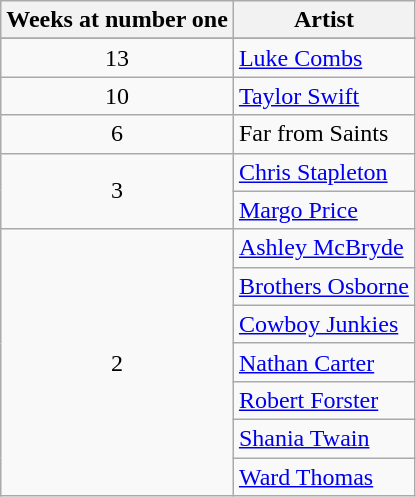<table class="wikitable plainrowheaders sortable">
<tr>
<th scope=col>Weeks at number one</th>
<th scope=col>Artist</th>
</tr>
<tr class=unsortable>
</tr>
<tr>
<td align="center">13</td>
<td><a href='#'>Luke Combs</a></td>
</tr>
<tr>
<td align="center">10</td>
<td><a href='#'>Taylor Swift</a></td>
</tr>
<tr>
<td align="center">6</td>
<td>Far from Saints</td>
</tr>
<tr>
<td align="center" rowspan=2>3</td>
<td><a href='#'>Chris Stapleton</a></td>
</tr>
<tr>
<td><a href='#'>Margo Price</a></td>
</tr>
<tr>
<td align="center" rowspan=7>2</td>
<td><a href='#'>Ashley McBryde</a></td>
</tr>
<tr>
<td><a href='#'>Brothers Osborne</a></td>
</tr>
<tr>
<td><a href='#'>Cowboy Junkies</a></td>
</tr>
<tr>
<td><a href='#'>Nathan Carter</a></td>
</tr>
<tr>
<td><a href='#'>Robert Forster</a></td>
</tr>
<tr>
<td><a href='#'>Shania Twain</a></td>
</tr>
<tr>
<td><a href='#'>Ward Thomas</a></td>
</tr>
</table>
